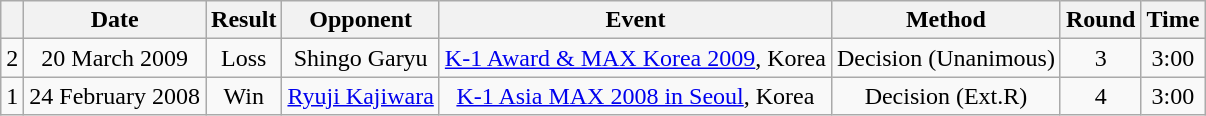<table class="wikitable" style="text-align:center">
<tr>
<th></th>
<th>Date</th>
<th>Result</th>
<th>Opponent</th>
<th>Event</th>
<th>Method</th>
<th>Round</th>
<th>Time</th>
</tr>
<tr>
<td>2</td>
<td>20 March 2009</td>
<td>Loss</td>
<td> Shingo Garyu</td>
<td><a href='#'>K-1 Award & MAX Korea 2009</a>, Korea</td>
<td>Decision (Unanimous)</td>
<td>3</td>
<td>3:00</td>
</tr>
<tr>
<td>1</td>
<td>24 February 2008</td>
<td>Win</td>
<td> <a href='#'>Ryuji Kajiwara</a></td>
<td><a href='#'>K-1 Asia MAX 2008 in Seoul</a>, Korea</td>
<td>Decision (Ext.R)</td>
<td>4</td>
<td>3:00</td>
</tr>
</table>
